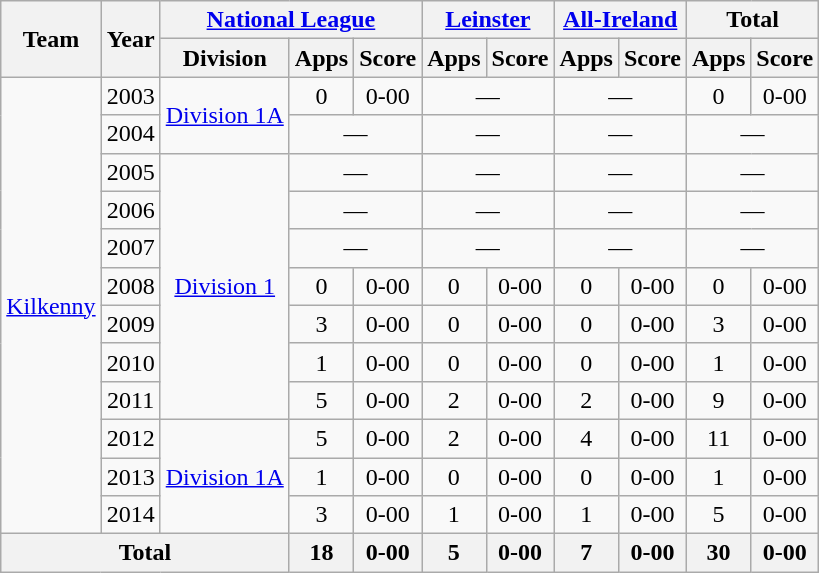<table class="wikitable" style="text-align:center">
<tr>
<th rowspan="2">Team</th>
<th rowspan="2">Year</th>
<th colspan="3"><a href='#'>National League</a></th>
<th colspan="2"><a href='#'>Leinster</a></th>
<th colspan="2"><a href='#'>All-Ireland</a></th>
<th colspan="2">Total</th>
</tr>
<tr>
<th>Division</th>
<th>Apps</th>
<th>Score</th>
<th>Apps</th>
<th>Score</th>
<th>Apps</th>
<th>Score</th>
<th>Apps</th>
<th>Score</th>
</tr>
<tr>
<td rowspan="12"><a href='#'>Kilkenny</a></td>
<td>2003</td>
<td rowspan="2"><a href='#'>Division 1A</a></td>
<td>0</td>
<td>0-00</td>
<td colspan=2>—</td>
<td colspan=2>—</td>
<td>0</td>
<td>0-00</td>
</tr>
<tr>
<td>2004</td>
<td colspan=2>—</td>
<td colspan=2>—</td>
<td colspan=2>—</td>
<td colspan=2>—</td>
</tr>
<tr>
<td>2005</td>
<td rowspan="7"><a href='#'>Division 1</a></td>
<td colspan=2>—</td>
<td colspan=2>—</td>
<td colspan=2>—</td>
<td colspan=2>—</td>
</tr>
<tr>
<td>2006</td>
<td colspan=2>—</td>
<td colspan=2>—</td>
<td colspan=2>—</td>
<td colspan=2>—</td>
</tr>
<tr>
<td>2007</td>
<td colspan=2>—</td>
<td colspan=2>—</td>
<td colspan=2>—</td>
<td colspan=2>—</td>
</tr>
<tr>
<td>2008</td>
<td>0</td>
<td>0-00</td>
<td>0</td>
<td>0-00</td>
<td>0</td>
<td>0-00</td>
<td>0</td>
<td>0-00</td>
</tr>
<tr>
<td>2009</td>
<td>3</td>
<td>0-00</td>
<td>0</td>
<td>0-00</td>
<td>0</td>
<td>0-00</td>
<td>3</td>
<td>0-00</td>
</tr>
<tr>
<td>2010</td>
<td>1</td>
<td>0-00</td>
<td>0</td>
<td>0-00</td>
<td>0</td>
<td>0-00</td>
<td>1</td>
<td>0-00</td>
</tr>
<tr>
<td>2011</td>
<td>5</td>
<td>0-00</td>
<td>2</td>
<td>0-00</td>
<td>2</td>
<td>0-00</td>
<td>9</td>
<td>0-00</td>
</tr>
<tr>
<td>2012</td>
<td rowspan="3"><a href='#'>Division 1A</a></td>
<td>5</td>
<td>0-00</td>
<td>2</td>
<td>0-00</td>
<td>4</td>
<td>0-00</td>
<td>11</td>
<td>0-00</td>
</tr>
<tr>
<td>2013</td>
<td>1</td>
<td>0-00</td>
<td>0</td>
<td>0-00</td>
<td>0</td>
<td>0-00</td>
<td>1</td>
<td>0-00</td>
</tr>
<tr>
<td>2014</td>
<td>3</td>
<td>0-00</td>
<td>1</td>
<td>0-00</td>
<td>1</td>
<td>0-00</td>
<td>5</td>
<td>0-00</td>
</tr>
<tr>
<th colspan="3">Total</th>
<th>18</th>
<th>0-00</th>
<th>5</th>
<th>0-00</th>
<th>7</th>
<th>0-00</th>
<th>30</th>
<th>0-00</th>
</tr>
</table>
